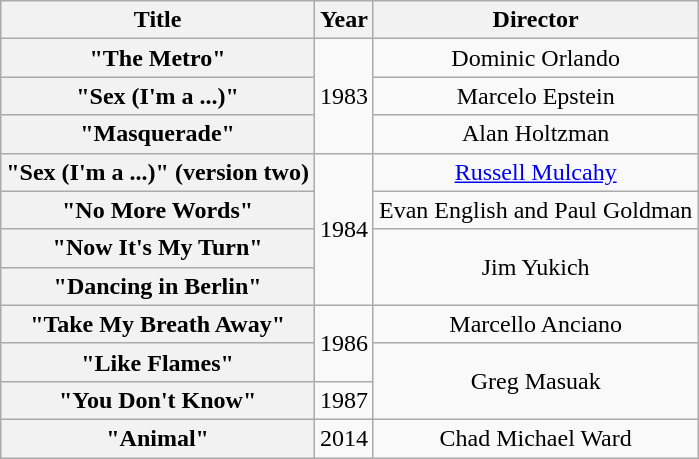<table class="wikitable plainrowheaders" style="text-align:center">
<tr>
<th scope="col">Title</th>
<th scope="col">Year</th>
<th scope="col">Director</th>
</tr>
<tr>
<th scope="row">"The Metro"</th>
<td rowspan="3">1983</td>
<td>Dominic Orlando</td>
</tr>
<tr>
<th scope="row">"Sex (I'm a ...)"</th>
<td>Marcelo Epstein</td>
</tr>
<tr>
<th scope="row">"Masquerade"</th>
<td>Alan Holtzman</td>
</tr>
<tr>
<th scope="row">"Sex (I'm a ...)" (version two)</th>
<td rowspan="4">1984</td>
<td><a href='#'>Russell Mulcahy</a></td>
</tr>
<tr>
<th scope="row">"No More Words"</th>
<td>Evan English and Paul Goldman</td>
</tr>
<tr>
<th scope="row">"Now It's My Turn"</th>
<td rowspan="2">Jim Yukich</td>
</tr>
<tr>
<th scope="row">"Dancing in Berlin"</th>
</tr>
<tr>
<th scope="row">"Take My Breath Away"</th>
<td rowspan="2">1986</td>
<td>Marcello Anciano</td>
</tr>
<tr>
<th scope="row">"Like Flames"</th>
<td rowspan="2">Greg Masuak</td>
</tr>
<tr>
<th scope="row">"You Don't Know"</th>
<td>1987</td>
</tr>
<tr>
<th scope="row">"Animal"</th>
<td>2014</td>
<td>Chad Michael Ward</td>
</tr>
</table>
